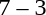<table style="text-align:center">
<tr>
<th width=200></th>
<th width=100></th>
<th width=200></th>
</tr>
<tr>
<td align=right><strong></strong></td>
<td>7 – 3</td>
<td align=left></td>
</tr>
</table>
